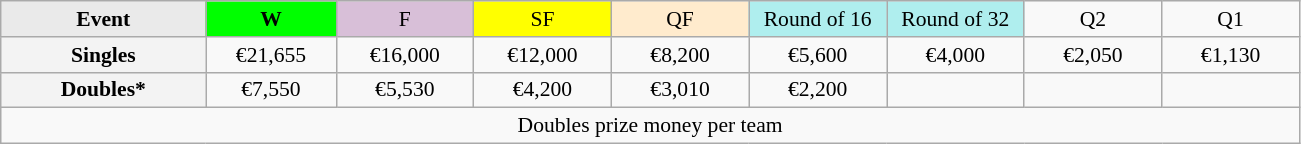<table class=wikitable style=font-size:90%;text-align:center>
<tr>
<td style="width:130px; background:#eaeaea;"><strong>Event</strong></td>
<td style="width:80px; background:lime;"><strong>W</strong></td>
<td style="width:85px; background:thistle;">F</td>
<td style="width:85px; background:#ff0;">SF</td>
<td style="width:85px; background:#ffebcd;">QF</td>
<td style="width:85px; background:#afeeee;">Round of 16</td>
<td style="width:85px; background:#afeeee;">Round of 32</td>
<td width=85>Q2</td>
<td width=85>Q1</td>
</tr>
<tr>
<td style="background:#f3f3f3;"><strong>Singles</strong></td>
<td>€21,655</td>
<td>€16,000</td>
<td>€12,000</td>
<td>€8,200</td>
<td>€5,600</td>
<td>€4,000</td>
<td>€2,050</td>
<td>€1,130</td>
</tr>
<tr>
<td style="background:#f3f3f3;"><strong>Doubles*</strong></td>
<td>€7,550</td>
<td>€5,530</td>
<td>€4,200</td>
<td>€3,010</td>
<td>€2,200</td>
<td></td>
<td></td>
<td></td>
</tr>
<tr>
<td colspan=9>Doubles prize money per team</td>
</tr>
</table>
